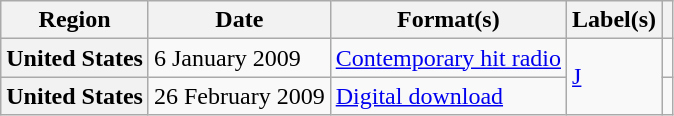<table class="wikitable plainrowheaders">
<tr>
<th scope="col">Region</th>
<th scope="col">Date</th>
<th scope="col">Format(s)</th>
<th scope="col">Label(s)</th>
<th scope="col"></th>
</tr>
<tr>
<th scope="row">United States</th>
<td>6 January 2009</td>
<td><a href='#'>Contemporary hit radio</a></td>
<td rowspan="2"><a href='#'>J</a></td>
<td></td>
</tr>
<tr>
<th scope="row">United States</th>
<td>26 February 2009</td>
<td><a href='#'>Digital download</a></td>
<td></td>
</tr>
</table>
